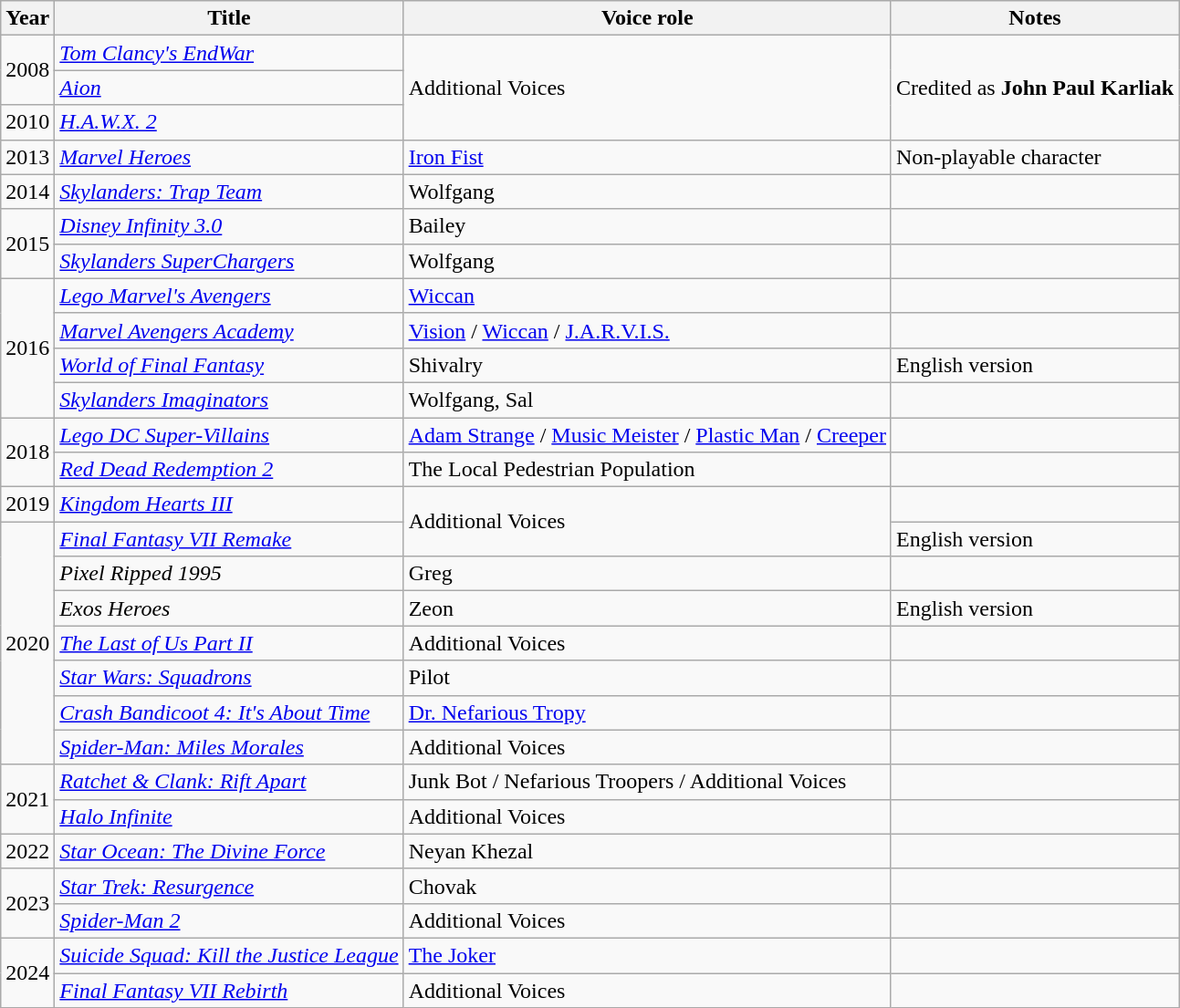<table class="wikitable sortable">
<tr>
<th>Year</th>
<th>Title</th>
<th>Voice role</th>
<th>Notes</th>
</tr>
<tr>
<td rowspan=2>2008</td>
<td><em><a href='#'>Tom Clancy's EndWar</a></em></td>
<td rowspan=3>Additional Voices</td>
<td rowspan=3>Credited as <strong>John Paul Karliak</strong></td>
</tr>
<tr>
<td><em><a href='#'>Aion</a></em></td>
</tr>
<tr>
<td>2010</td>
<td><em><a href='#'>H.A.W.X. 2</a></em></td>
</tr>
<tr>
<td>2013</td>
<td><em><a href='#'>Marvel Heroes</a></em></td>
<td><a href='#'>Iron Fist</a></td>
<td>Non-playable character</td>
</tr>
<tr>
<td>2014</td>
<td><em><a href='#'>Skylanders: Trap Team</a></em></td>
<td>Wolfgang</td>
<td></td>
</tr>
<tr>
<td rowspan=2>2015</td>
<td><em><a href='#'>Disney Infinity 3.0</a></em></td>
<td>Bailey</td>
<td></td>
</tr>
<tr>
<td><em><a href='#'>Skylanders SuperChargers</a></em></td>
<td>Wolfgang</td>
<td></td>
</tr>
<tr>
<td rowspan=4>2016</td>
<td><em><a href='#'>Lego Marvel's Avengers</a></em></td>
<td><a href='#'>Wiccan</a></td>
<td></td>
</tr>
<tr>
<td><em><a href='#'>Marvel Avengers Academy</a></em></td>
<td><a href='#'>Vision</a> / <a href='#'>Wiccan</a> / <a href='#'>J.A.R.V.I.S.</a></td>
<td></td>
</tr>
<tr>
<td><em><a href='#'>World of Final Fantasy</a></em></td>
<td>Shivalry</td>
<td>English version</td>
</tr>
<tr>
<td><em><a href='#'>Skylanders Imaginators</a></em></td>
<td>Wolfgang, Sal</td>
<td></td>
</tr>
<tr>
<td rowspan=2>2018</td>
<td><em><a href='#'>Lego DC Super-Villains</a></em></td>
<td><a href='#'>Adam Strange</a> / <a href='#'>Music Meister</a> / <a href='#'>Plastic Man</a> / <a href='#'>Creeper</a></td>
<td></td>
</tr>
<tr>
<td><em><a href='#'>Red Dead Redemption 2</a></em></td>
<td>The Local Pedestrian Population</td>
<td></td>
</tr>
<tr>
<td>2019</td>
<td><em><a href='#'>Kingdom Hearts III</a></em></td>
<td rowspan=2>Additional Voices</td>
<td></td>
</tr>
<tr>
<td rowspan=7>2020</td>
<td><em><a href='#'>Final Fantasy VII Remake</a></em></td>
<td>English version</td>
</tr>
<tr>
<td><em>Pixel Ripped 1995</em></td>
<td>Greg</td>
<td></td>
</tr>
<tr>
<td><em>Exos Heroes</em></td>
<td>Zeon</td>
<td>English version</td>
</tr>
<tr>
<td><em><a href='#'>The Last of Us Part II</a></em></td>
<td>Additional Voices</td>
<td></td>
</tr>
<tr>
<td><em><a href='#'>Star Wars: Squadrons</a></em></td>
<td>Pilot</td>
<td></td>
</tr>
<tr>
<td><em><a href='#'>Crash Bandicoot 4: It's About Time</a></em></td>
<td><a href='#'>Dr. Nefarious Tropy</a></td>
<td></td>
</tr>
<tr>
<td><em><a href='#'>Spider-Man: Miles Morales</a></em></td>
<td>Additional Voices</td>
<td></td>
</tr>
<tr>
<td rowspan=2>2021</td>
<td><em><a href='#'>Ratchet & Clank: Rift Apart</a></em></td>
<td>Junk Bot / Nefarious Troopers / Additional Voices</td>
<td></td>
</tr>
<tr>
<td><em><a href='#'>Halo Infinite</a></em></td>
<td>Additional Voices</td>
<td></td>
</tr>
<tr>
<td>2022</td>
<td><em><a href='#'>Star Ocean: The Divine Force</a></em></td>
<td>Neyan Khezal</td>
<td></td>
</tr>
<tr>
<td rowspan=2>2023</td>
<td><em><a href='#'>Star Trek: Resurgence</a></em></td>
<td>Chovak</td>
<td></td>
</tr>
<tr>
<td><em><a href='#'>Spider-Man 2</a></em></td>
<td>Additional Voices</td>
<td></td>
</tr>
<tr>
<td rowspan=2>2024</td>
<td><em><a href='#'>Suicide Squad: Kill the Justice League</a></em></td>
<td><a href='#'>The Joker</a></td>
<td></td>
</tr>
<tr>
<td><em><a href='#'>Final Fantasy VII Rebirth</a></em></td>
<td>Additional Voices</td>
<td></td>
</tr>
</table>
